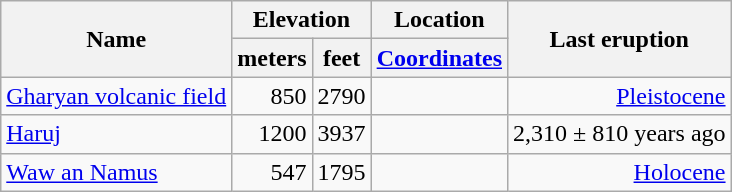<table class="wikitable">
<tr>
<th rowspan="2">Name</th>
<th colspan ="2">Elevation</th>
<th>Location</th>
<th rowspan="2">Last eruption</th>
</tr>
<tr>
<th>meters</th>
<th>feet</th>
<th><a href='#'>Coordinates</a></th>
</tr>
<tr align="right">
<td align="left"><a href='#'>Gharyan volcanic field</a></td>
<td>850</td>
<td>2790</td>
<td></td>
<td><a href='#'>Pleistocene</a></td>
</tr>
<tr align="right">
<td align="left"><a href='#'>Haruj</a></td>
<td>1200</td>
<td>3937</td>
<td></td>
<td>2,310 ± 810 years ago</td>
</tr>
<tr align="right">
<td align="left"><a href='#'>Waw an Namus</a></td>
<td>547</td>
<td>1795</td>
<td></td>
<td><a href='#'>Holocene</a></td>
</tr>
</table>
